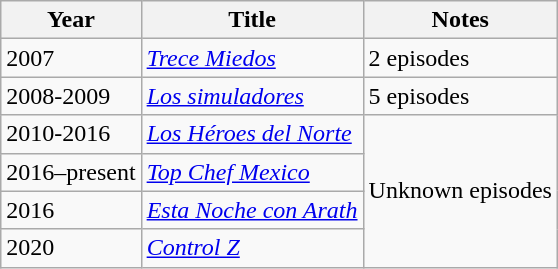<table class="wikitable">
<tr>
<th>Year</th>
<th>Title</th>
<th class="unsortable">Notes</th>
</tr>
<tr>
<td>2007</td>
<td><em><a href='#'>Trece Miedos</a></em></td>
<td>2 episodes</td>
</tr>
<tr>
<td>2008-2009</td>
<td><em><a href='#'>Los simuladores</a></em></td>
<td>5 episodes</td>
</tr>
<tr>
<td>2010-2016</td>
<td><em><a href='#'>Los Héroes del Norte</a></em></td>
<td rowspan= 4>Unknown episodes</td>
</tr>
<tr>
<td>2016–present</td>
<td><em><a href='#'>Top Chef Mexico</a></em></td>
</tr>
<tr>
<td>2016</td>
<td><em><a href='#'>Esta Noche con Arath</a></em></td>
</tr>
<tr>
<td>2020</td>
<td><em><a href='#'>Control Z</a></em></td>
</tr>
</table>
